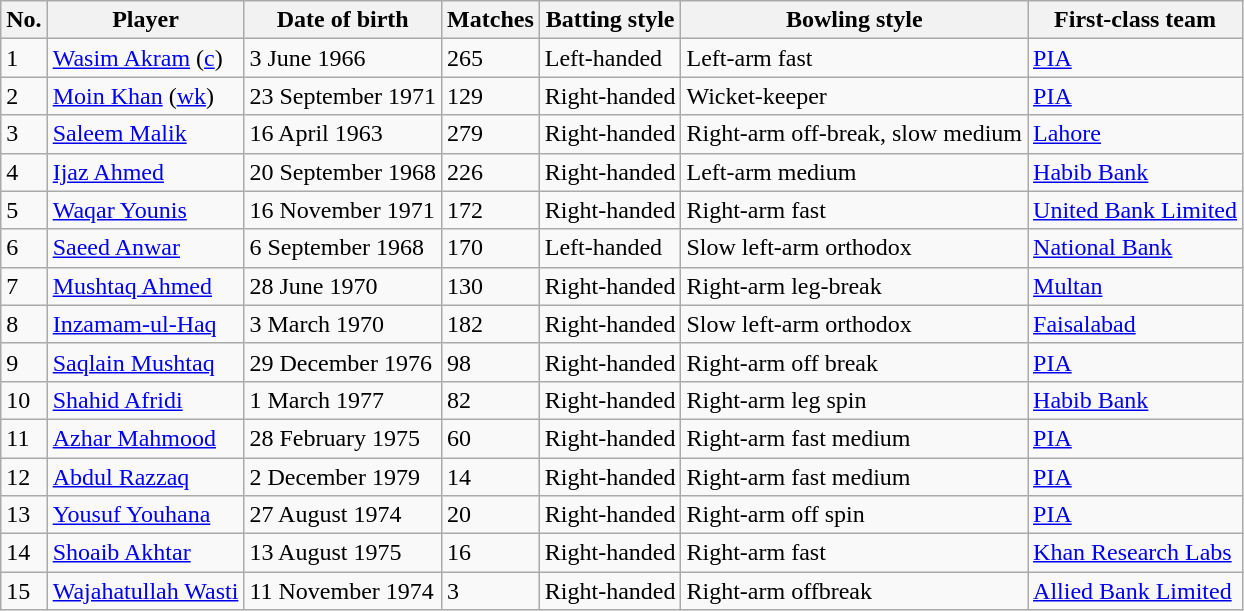<table class="wikitable">
<tr>
<th>No.</th>
<th>Player</th>
<th>Date of birth</th>
<th>Matches</th>
<th>Batting style</th>
<th>Bowling style</th>
<th>First-class team</th>
</tr>
<tr>
<td>1</td>
<td><a href='#'>Wasim Akram</a> (<a href='#'>c</a>)</td>
<td>3 June 1966</td>
<td>265</td>
<td>Left-handed</td>
<td>Left-arm fast</td>
<td><a href='#'>PIA</a></td>
</tr>
<tr>
<td>2</td>
<td><a href='#'>Moin Khan</a> (<a href='#'>wk</a>)</td>
<td>23 September 1971</td>
<td>129</td>
<td>Right-handed</td>
<td>Wicket-keeper</td>
<td><a href='#'>PIA</a></td>
</tr>
<tr>
<td>3</td>
<td><a href='#'>Saleem Malik</a></td>
<td>16 April 1963</td>
<td>279</td>
<td>Right-handed</td>
<td>Right-arm off-break, slow medium</td>
<td><a href='#'>Lahore</a></td>
</tr>
<tr>
<td>4</td>
<td><a href='#'>Ijaz Ahmed</a></td>
<td>20 September 1968</td>
<td>226</td>
<td>Right-handed</td>
<td>Left-arm medium</td>
<td><a href='#'>Habib Bank</a></td>
</tr>
<tr>
<td>5</td>
<td><a href='#'>Waqar Younis</a></td>
<td>16 November 1971</td>
<td>172</td>
<td>Right-handed</td>
<td>Right-arm fast</td>
<td><a href='#'>United Bank Limited</a></td>
</tr>
<tr>
<td>6</td>
<td><a href='#'>Saeed Anwar</a></td>
<td>6 September 1968</td>
<td>170</td>
<td>Left-handed</td>
<td>Slow left-arm orthodox</td>
<td><a href='#'>National Bank</a></td>
</tr>
<tr>
<td>7</td>
<td><a href='#'>Mushtaq Ahmed</a></td>
<td>28 June 1970</td>
<td>130</td>
<td>Right-handed</td>
<td>Right-arm leg-break</td>
<td><a href='#'>Multan</a></td>
</tr>
<tr>
<td>8</td>
<td><a href='#'>Inzamam-ul-Haq</a></td>
<td>3 March 1970</td>
<td>182</td>
<td>Right-handed</td>
<td>Slow left-arm orthodox</td>
<td><a href='#'>Faisalabad</a></td>
</tr>
<tr>
<td>9</td>
<td><a href='#'>Saqlain Mushtaq</a></td>
<td>29 December 1976</td>
<td>98</td>
<td>Right-handed</td>
<td>Right-arm off break</td>
<td><a href='#'>PIA</a></td>
</tr>
<tr>
<td>10</td>
<td><a href='#'>Shahid Afridi</a></td>
<td>1 March 1977</td>
<td>82</td>
<td>Right-handed</td>
<td>Right-arm leg spin</td>
<td><a href='#'>Habib Bank</a></td>
</tr>
<tr>
<td>11</td>
<td><a href='#'>Azhar Mahmood</a></td>
<td>28 February 1975</td>
<td>60</td>
<td>Right-handed</td>
<td>Right-arm fast medium</td>
<td><a href='#'>PIA</a></td>
</tr>
<tr>
<td>12</td>
<td><a href='#'>Abdul Razzaq</a></td>
<td>2 December 1979</td>
<td>14</td>
<td>Right-handed</td>
<td>Right-arm fast medium</td>
<td><a href='#'>PIA</a></td>
</tr>
<tr>
<td>13</td>
<td><a href='#'>Yousuf Youhana</a></td>
<td>27 August 1974</td>
<td>20</td>
<td>Right-handed</td>
<td>Right-arm off spin</td>
<td><a href='#'>PIA</a></td>
</tr>
<tr>
<td>14</td>
<td><a href='#'>Shoaib Akhtar</a></td>
<td>13 August 1975</td>
<td>16</td>
<td>Right-handed</td>
<td>Right-arm fast</td>
<td><a href='#'>Khan Research Labs</a></td>
</tr>
<tr>
<td>15</td>
<td><a href='#'>Wajahatullah Wasti</a></td>
<td>11 November 1974</td>
<td>3</td>
<td>Right-handed</td>
<td>Right-arm offbreak</td>
<td><a href='#'>Allied Bank Limited</a></td>
</tr>
</table>
